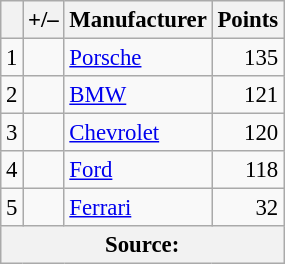<table class="wikitable" style="font-size: 95%;">
<tr>
<th scope="col"></th>
<th scope="col">+/–</th>
<th scope="col">Manufacturer</th>
<th scope="col">Points</th>
</tr>
<tr>
<td align=center>1</td>
<td align="left"></td>
<td> <a href='#'>Porsche</a></td>
<td align=right>135</td>
</tr>
<tr>
<td align=center>2</td>
<td align="left"></td>
<td> <a href='#'>BMW</a></td>
<td align=right>121</td>
</tr>
<tr>
<td align=center>3</td>
<td align="left"></td>
<td> <a href='#'>Chevrolet</a></td>
<td align=right>120</td>
</tr>
<tr>
<td align=center>4</td>
<td align="left"></td>
<td> <a href='#'>Ford</a></td>
<td align=right>118</td>
</tr>
<tr>
<td align=center>5</td>
<td align="left"></td>
<td> <a href='#'>Ferrari</a></td>
<td align=right>32</td>
</tr>
<tr>
<th colspan=5>Source:</th>
</tr>
</table>
